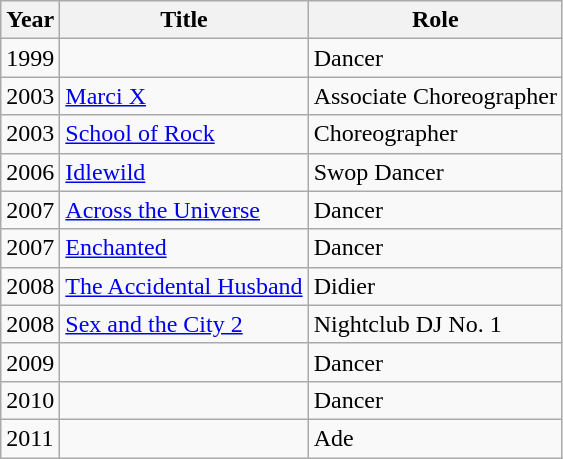<table class="wikitable">
<tr>
<th>Year</th>
<th>Title</th>
<th>Role</th>
</tr>
<tr>
<td>1999</td>
<td></td>
<td>Dancer</td>
</tr>
<tr>
<td>2003</td>
<td><a href='#'>Marci X</a></td>
<td>Associate Choreographer</td>
</tr>
<tr>
<td>2003</td>
<td><a href='#'>School of Rock</a></td>
<td>Choreographer</td>
</tr>
<tr>
<td>2006</td>
<td><a href='#'>Idlewild</a></td>
<td>Swop Dancer</td>
</tr>
<tr>
<td>2007</td>
<td><a href='#'>Across the Universe</a></td>
<td>Dancer</td>
</tr>
<tr>
<td>2007</td>
<td><a href='#'>Enchanted</a></td>
<td>Dancer</td>
</tr>
<tr>
<td>2008</td>
<td><a href='#'>The Accidental Husband</a></td>
<td>Didier</td>
</tr>
<tr>
<td>2008</td>
<td><a href='#'>Sex and the City 2</a></td>
<td>Nightclub DJ No. 1</td>
</tr>
<tr>
<td>2009</td>
<td></td>
<td>Dancer</td>
</tr>
<tr>
<td>2010</td>
<td></td>
<td>Dancer</td>
</tr>
<tr>
<td>2011</td>
<td></td>
<td>Ade</td>
</tr>
</table>
